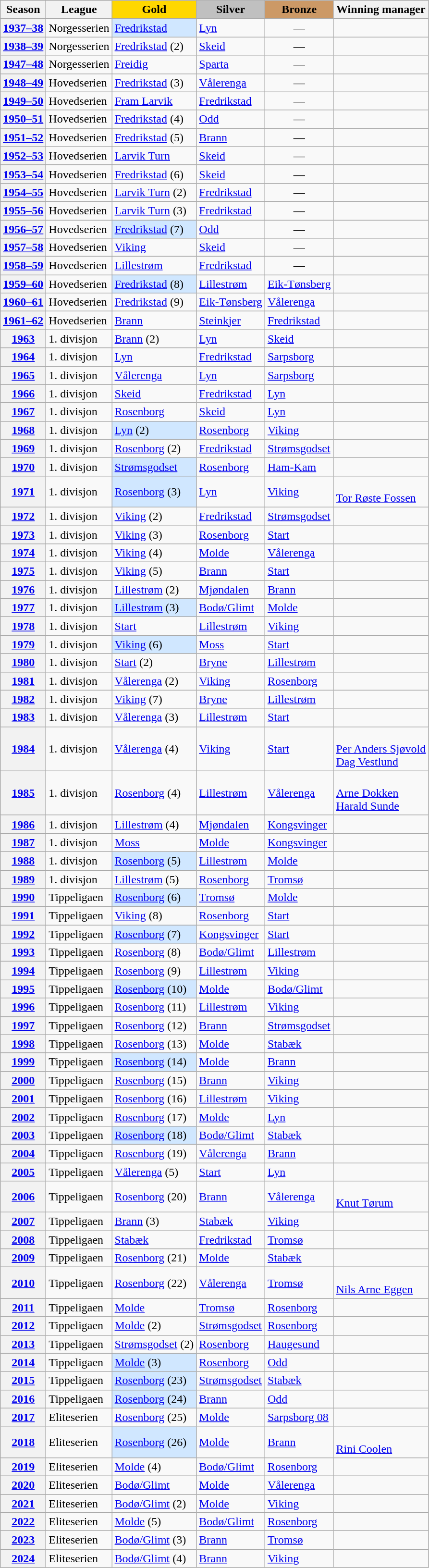<table class="wikitable sortable plainrowheaders">
<tr>
<th scope=col>Season</th>
<th scope=col>League</th>
<th scope=col style="background: gold;">Gold</th>
<th scope=col style="background: silver;">Silver</th>
<th scope=col style="background: #cc9966;">Bronze</th>
<th scope=col>Winning manager</th>
</tr>
<tr>
<th scope=row><a href='#'>1937–38</a></th>
<td>Norgesserien</td>
<td style="background-color: #D0E7FF"><a href='#'>Fredrikstad</a></td>
<td><a href='#'>Lyn</a></td>
<td align=center>—</td>
<td></td>
</tr>
<tr>
<th scope=row><a href='#'>1938–39</a></th>
<td>Norgesserien</td>
<td><a href='#'>Fredrikstad</a> (2)</td>
<td><a href='#'>Skeid</a></td>
<td align=center>—</td>
<td></td>
</tr>
<tr>
<th scope=row><a href='#'>1947–48</a></th>
<td>Norgesserien</td>
<td><a href='#'>Freidig</a></td>
<td><a href='#'>Sparta</a></td>
<td align=center>—</td>
<td></td>
</tr>
<tr>
<th scope=row><a href='#'>1948–49</a></th>
<td>Hovedserien</td>
<td><a href='#'>Fredrikstad</a> (3)</td>
<td><a href='#'>Vålerenga</a></td>
<td align=center>—</td>
<td></td>
</tr>
<tr>
<th scope=row><a href='#'>1949–50</a></th>
<td>Hovedserien</td>
<td><a href='#'>Fram Larvik</a></td>
<td><a href='#'>Fredrikstad</a></td>
<td align=center>—</td>
<td></td>
</tr>
<tr>
<th scope=row><a href='#'>1950–51</a></th>
<td>Hovedserien</td>
<td><a href='#'>Fredrikstad</a> (4)</td>
<td><a href='#'>Odd</a></td>
<td align=center>—</td>
<td></td>
</tr>
<tr>
<th scope=row><a href='#'>1951–52</a></th>
<td>Hovedserien</td>
<td><a href='#'>Fredrikstad</a> (5)</td>
<td><a href='#'>Brann</a></td>
<td align=center>—</td>
<td></td>
</tr>
<tr>
<th scope=row><a href='#'>1952–53</a></th>
<td>Hovedserien</td>
<td><a href='#'>Larvik Turn</a></td>
<td><a href='#'>Skeid</a></td>
<td align=center>—</td>
<td></td>
</tr>
<tr>
<th scope=row><a href='#'>1953–54</a></th>
<td>Hovedserien</td>
<td><a href='#'>Fredrikstad</a> (6)</td>
<td><a href='#'>Skeid</a></td>
<td align=center>—</td>
<td></td>
</tr>
<tr>
<th scope=row><a href='#'>1954–55</a></th>
<td>Hovedserien</td>
<td><a href='#'>Larvik Turn</a> (2)</td>
<td><a href='#'>Fredrikstad</a></td>
<td align=center>—</td>
<td></td>
</tr>
<tr>
<th scope=row><a href='#'>1955–56</a></th>
<td>Hovedserien</td>
<td><a href='#'>Larvik Turn</a> (3)</td>
<td><a href='#'>Fredrikstad</a></td>
<td align=center>—</td>
<td></td>
</tr>
<tr>
<th scope=row><a href='#'>1956–57</a></th>
<td>Hovedserien</td>
<td style="background-color: #D0E7FF"><a href='#'>Fredrikstad</a> (7)</td>
<td><a href='#'>Odd</a></td>
<td align=center>—</td>
<td></td>
</tr>
<tr>
<th scope=row><a href='#'>1957–58</a></th>
<td>Hovedserien</td>
<td><a href='#'>Viking</a></td>
<td><a href='#'>Skeid</a></td>
<td align=center>—</td>
<td></td>
</tr>
<tr>
<th scope=row><a href='#'>1958–59</a></th>
<td>Hovedserien</td>
<td><a href='#'>Lillestrøm</a></td>
<td><a href='#'>Fredrikstad</a></td>
<td align=center>—</td>
<td></td>
</tr>
<tr>
<th scope=row><a href='#'>1959–60</a></th>
<td>Hovedserien</td>
<td style="background-color: #D0E7FF"><a href='#'>Fredrikstad</a> (8)</td>
<td><a href='#'>Lillestrøm</a></td>
<td><a href='#'>Eik-Tønsberg</a></td>
<td></td>
</tr>
<tr>
<th scope=row><a href='#'>1960–61</a></th>
<td>Hovedserien</td>
<td><a href='#'>Fredrikstad</a> (9)</td>
<td><a href='#'>Eik-Tønsberg</a></td>
<td><a href='#'>Vålerenga</a></td>
<td></td>
</tr>
<tr>
<th scope=row><a href='#'>1961–62</a></th>
<td>Hovedserien</td>
<td><a href='#'>Brann</a></td>
<td><a href='#'>Steinkjer</a></td>
<td><a href='#'>Fredrikstad</a></td>
<td></td>
</tr>
<tr>
<th scope=row><a href='#'>1963</a></th>
<td>1. divisjon</td>
<td><a href='#'>Brann</a> (2)</td>
<td><a href='#'>Lyn</a></td>
<td><a href='#'>Skeid</a></td>
<td></td>
</tr>
<tr>
<th scope=row><a href='#'>1964</a></th>
<td>1. divisjon</td>
<td><a href='#'>Lyn</a></td>
<td><a href='#'>Fredrikstad</a></td>
<td><a href='#'>Sarpsborg</a></td>
<td></td>
</tr>
<tr>
<th scope=row><a href='#'>1965</a></th>
<td>1. divisjon</td>
<td><a href='#'>Vålerenga</a></td>
<td><a href='#'>Lyn</a></td>
<td><a href='#'>Sarpsborg</a></td>
<td></td>
</tr>
<tr>
<th scope=row><a href='#'>1966</a></th>
<td>1. divisjon</td>
<td><a href='#'>Skeid</a></td>
<td><a href='#'>Fredrikstad</a></td>
<td><a href='#'>Lyn</a></td>
<td></td>
</tr>
<tr>
<th scope=row><a href='#'>1967</a></th>
<td>1. divisjon</td>
<td><a href='#'>Rosenborg</a></td>
<td><a href='#'>Skeid</a></td>
<td><a href='#'>Lyn</a></td>
<td></td>
</tr>
<tr>
<th scope=row><a href='#'>1968</a></th>
<td>1. divisjon</td>
<td style="background-color: #D0E7FF"><a href='#'>Lyn</a> (2)</td>
<td><a href='#'>Rosenborg</a></td>
<td><a href='#'>Viking</a></td>
<td></td>
</tr>
<tr>
<th scope=row><a href='#'>1969</a></th>
<td>1. divisjon</td>
<td><a href='#'>Rosenborg</a> (2)</td>
<td><a href='#'>Fredrikstad</a></td>
<td><a href='#'>Strømsgodset</a></td>
<td></td>
</tr>
<tr>
<th scope=row><a href='#'>1970</a></th>
<td>1. divisjon</td>
<td style="background-color: #D0E7FF"><a href='#'>Strømsgodset</a></td>
<td><a href='#'>Rosenborg</a></td>
<td><a href='#'>Ham-Kam</a></td>
<td></td>
</tr>
<tr>
<th scope=row><a href='#'>1971</a></th>
<td>1. divisjon</td>
<td style="background-color: #D0E7FF"><a href='#'>Rosenborg</a> (3)</td>
<td><a href='#'>Lyn</a></td>
<td><a href='#'>Viking</a></td>
<td><br><a href='#'>Tor Røste Fossen</a></td>
</tr>
<tr>
<th scope=row><a href='#'>1972</a></th>
<td>1. divisjon</td>
<td><a href='#'>Viking</a> (2)</td>
<td><a href='#'>Fredrikstad</a></td>
<td><a href='#'>Strømsgodset</a></td>
<td></td>
</tr>
<tr>
<th scope=row><a href='#'>1973</a></th>
<td>1. divisjon</td>
<td><a href='#'>Viking</a> (3)</td>
<td><a href='#'>Rosenborg</a></td>
<td><a href='#'>Start</a></td>
<td></td>
</tr>
<tr>
<th scope=row><a href='#'>1974</a></th>
<td>1. divisjon</td>
<td><a href='#'>Viking</a> (4)</td>
<td><a href='#'>Molde</a></td>
<td><a href='#'>Vålerenga</a></td>
<td></td>
</tr>
<tr>
<th scope=row><a href='#'>1975</a></th>
<td>1. divisjon</td>
<td><a href='#'>Viking</a> (5)</td>
<td><a href='#'>Brann</a></td>
<td><a href='#'>Start</a></td>
<td></td>
</tr>
<tr>
<th scope=row><a href='#'>1976</a></th>
<td>1. divisjon</td>
<td><a href='#'>Lillestrøm</a> (2)</td>
<td><a href='#'>Mjøndalen</a></td>
<td><a href='#'>Brann</a></td>
<td></td>
</tr>
<tr>
<th scope=row><a href='#'>1977</a></th>
<td>1. divisjon</td>
<td style="background-color: #D0E7FF"><a href='#'>Lillestrøm</a> (3)</td>
<td><a href='#'>Bodø/Glimt</a></td>
<td><a href='#'>Molde</a></td>
<td></td>
</tr>
<tr>
<th scope=row><a href='#'>1978</a></th>
<td>1. divisjon</td>
<td><a href='#'>Start</a></td>
<td><a href='#'>Lillestrøm</a></td>
<td><a href='#'>Viking</a></td>
<td></td>
</tr>
<tr>
<th scope=row><a href='#'>1979</a></th>
<td>1. divisjon</td>
<td style="background-color: #D0E7FF"><a href='#'>Viking</a> (6)</td>
<td><a href='#'>Moss</a></td>
<td><a href='#'>Start</a></td>
<td></td>
</tr>
<tr>
<th scope=row><a href='#'>1980</a></th>
<td>1. divisjon</td>
<td><a href='#'>Start</a> (2)</td>
<td><a href='#'>Bryne</a></td>
<td><a href='#'>Lillestrøm</a></td>
<td></td>
</tr>
<tr>
<th scope=row><a href='#'>1981</a></th>
<td>1. divisjon</td>
<td><a href='#'>Vålerenga</a> (2)</td>
<td><a href='#'>Viking</a></td>
<td><a href='#'>Rosenborg</a></td>
<td></td>
</tr>
<tr>
<th scope=row><a href='#'>1982</a></th>
<td>1. divisjon</td>
<td><a href='#'>Viking</a> (7)</td>
<td><a href='#'>Bryne</a></td>
<td><a href='#'>Lillestrøm</a></td>
<td></td>
</tr>
<tr>
<th scope=row><a href='#'>1983</a></th>
<td>1. divisjon</td>
<td><a href='#'>Vålerenga</a> (3)</td>
<td><a href='#'>Lillestrøm</a></td>
<td><a href='#'>Start</a></td>
<td></td>
</tr>
<tr>
<th scope=row><a href='#'>1984</a></th>
<td>1. divisjon</td>
<td><a href='#'>Vålerenga</a> (4)</td>
<td><a href='#'>Viking</a></td>
<td><a href='#'>Start</a></td>
<td><br><a href='#'>Per Anders Sjøvold</a><br><a href='#'>Dag Vestlund</a></td>
</tr>
<tr>
<th scope=row><a href='#'>1985</a></th>
<td>1. divisjon</td>
<td><a href='#'>Rosenborg</a> (4)</td>
<td><a href='#'>Lillestrøm</a></td>
<td><a href='#'>Vålerenga</a></td>
<td><br><a href='#'>Arne Dokken</a><br><a href='#'>Harald Sunde</a></td>
</tr>
<tr>
<th scope=row><a href='#'>1986</a></th>
<td>1. divisjon</td>
<td><a href='#'>Lillestrøm</a> (4)</td>
<td><a href='#'>Mjøndalen</a></td>
<td><a href='#'>Kongsvinger</a></td>
<td></td>
</tr>
<tr>
<th scope=row><a href='#'>1987</a></th>
<td>1. divisjon</td>
<td><a href='#'>Moss</a></td>
<td><a href='#'>Molde</a></td>
<td><a href='#'>Kongsvinger</a></td>
<td></td>
</tr>
<tr>
<th scope=row><a href='#'>1988</a></th>
<td>1. divisjon</td>
<td style="background-color: #D0E7FF"><a href='#'>Rosenborg</a> (5)</td>
<td><a href='#'>Lillestrøm</a></td>
<td><a href='#'>Molde</a></td>
<td></td>
</tr>
<tr>
<th scope=row><a href='#'>1989</a></th>
<td>1. divisjon</td>
<td><a href='#'>Lillestrøm</a> (5)</td>
<td><a href='#'>Rosenborg</a></td>
<td><a href='#'>Tromsø</a></td>
<td></td>
</tr>
<tr>
<th scope=row><a href='#'>1990</a></th>
<td>Tippeligaen</td>
<td style="background-color: #D0E7FF"><a href='#'>Rosenborg</a> (6)</td>
<td><a href='#'>Tromsø</a></td>
<td><a href='#'>Molde</a></td>
<td></td>
</tr>
<tr>
<th scope=row><a href='#'>1991</a></th>
<td>Tippeligaen</td>
<td><a href='#'>Viking</a> (8)</td>
<td><a href='#'>Rosenborg</a></td>
<td><a href='#'>Start</a></td>
<td></td>
</tr>
<tr>
<th scope=row><a href='#'>1992</a></th>
<td>Tippeligaen</td>
<td style="background-color: #D0E7FF"><a href='#'>Rosenborg</a> (7)</td>
<td><a href='#'>Kongsvinger</a></td>
<td><a href='#'>Start</a></td>
<td></td>
</tr>
<tr>
<th scope=row><a href='#'>1993</a></th>
<td>Tippeligaen</td>
<td><a href='#'>Rosenborg</a> (8)</td>
<td><a href='#'>Bodø/Glimt</a></td>
<td><a href='#'>Lillestrøm</a></td>
<td></td>
</tr>
<tr>
<th scope=row><a href='#'>1994</a></th>
<td>Tippeligaen</td>
<td><a href='#'>Rosenborg</a> (9)</td>
<td><a href='#'>Lillestrøm</a></td>
<td><a href='#'>Viking</a></td>
<td></td>
</tr>
<tr>
<th scope=row><a href='#'>1995</a></th>
<td>Tippeligaen</td>
<td style="background-color: #D0E7FF"><a href='#'>Rosenborg</a> (10)</td>
<td><a href='#'>Molde</a></td>
<td><a href='#'>Bodø/Glimt</a></td>
<td></td>
</tr>
<tr>
<th scope=row><a href='#'>1996</a></th>
<td>Tippeligaen</td>
<td><a href='#'>Rosenborg</a> (11)</td>
<td><a href='#'>Lillestrøm</a></td>
<td><a href='#'>Viking</a></td>
<td></td>
</tr>
<tr>
<th scope=row><a href='#'>1997</a></th>
<td>Tippeligaen</td>
<td><a href='#'>Rosenborg</a> (12)</td>
<td><a href='#'>Brann</a></td>
<td><a href='#'>Strømsgodset</a></td>
<td></td>
</tr>
<tr>
<th scope=row><a href='#'>1998</a></th>
<td>Tippeligaen</td>
<td><a href='#'>Rosenborg</a> (13)</td>
<td><a href='#'>Molde</a></td>
<td><a href='#'>Stabæk</a></td>
<td></td>
</tr>
<tr>
<th scope=row><a href='#'>1999</a></th>
<td>Tippeligaen</td>
<td style="background-color: #D0E7FF"><a href='#'>Rosenborg</a> (14)</td>
<td><a href='#'>Molde</a></td>
<td><a href='#'>Brann</a></td>
<td></td>
</tr>
<tr>
<th scope=row><a href='#'>2000</a></th>
<td>Tippeligaen</td>
<td><a href='#'>Rosenborg</a> (15)</td>
<td><a href='#'>Brann</a></td>
<td><a href='#'>Viking</a></td>
<td></td>
</tr>
<tr>
<th scope=row><a href='#'>2001</a></th>
<td>Tippeligaen</td>
<td><a href='#'>Rosenborg</a> (16)</td>
<td><a href='#'>Lillestrøm</a></td>
<td><a href='#'>Viking</a></td>
<td></td>
</tr>
<tr>
<th scope=row><a href='#'>2002</a></th>
<td>Tippeligaen</td>
<td><a href='#'>Rosenborg</a> (17)</td>
<td><a href='#'>Molde</a></td>
<td><a href='#'>Lyn</a></td>
<td></td>
</tr>
<tr>
<th scope=row><a href='#'>2003</a></th>
<td>Tippeligaen</td>
<td style="background-color: #D0E7FF"><a href='#'>Rosenborg</a> (18)</td>
<td><a href='#'>Bodø/Glimt</a></td>
<td><a href='#'>Stabæk</a></td>
<td></td>
</tr>
<tr>
<th scope=row><a href='#'>2004</a></th>
<td>Tippeligaen</td>
<td><a href='#'>Rosenborg</a> (19)</td>
<td><a href='#'>Vålerenga</a></td>
<td><a href='#'>Brann</a></td>
<td></td>
</tr>
<tr>
<th scope=row><a href='#'>2005</a></th>
<td>Tippeligaen</td>
<td><a href='#'>Vålerenga</a> (5)</td>
<td><a href='#'>Start</a></td>
<td><a href='#'>Lyn</a></td>
<td></td>
</tr>
<tr>
<th scope=row><a href='#'>2006</a></th>
<td>Tippeligaen</td>
<td><a href='#'>Rosenborg</a> (20)</td>
<td><a href='#'>Brann</a></td>
<td><a href='#'>Vålerenga</a></td>
<td><br><a href='#'>Knut Tørum</a></td>
</tr>
<tr>
<th scope=row><a href='#'>2007</a></th>
<td>Tippeligaen</td>
<td><a href='#'>Brann</a> (3)</td>
<td><a href='#'>Stabæk</a></td>
<td><a href='#'>Viking</a></td>
<td></td>
</tr>
<tr>
<th scope=row><a href='#'>2008</a></th>
<td>Tippeligaen</td>
<td><a href='#'>Stabæk</a></td>
<td><a href='#'>Fredrikstad</a></td>
<td><a href='#'>Tromsø</a></td>
<td></td>
</tr>
<tr>
<th scope=row><a href='#'>2009</a></th>
<td>Tippeligaen</td>
<td><a href='#'>Rosenborg</a> (21)</td>
<td><a href='#'>Molde</a></td>
<td><a href='#'>Stabæk</a></td>
<td></td>
</tr>
<tr>
<th scope=row><a href='#'>2010</a></th>
<td>Tippeligaen</td>
<td><a href='#'>Rosenborg</a> (22)</td>
<td><a href='#'>Vålerenga</a></td>
<td><a href='#'>Tromsø</a></td>
<td><br><a href='#'>Nils Arne Eggen</a></td>
</tr>
<tr>
<th scope=row><a href='#'>2011</a></th>
<td>Tippeligaen</td>
<td><a href='#'>Molde</a></td>
<td><a href='#'>Tromsø</a></td>
<td><a href='#'>Rosenborg</a></td>
<td></td>
</tr>
<tr>
<th scope=row><a href='#'>2012</a></th>
<td>Tippeligaen</td>
<td><a href='#'>Molde</a> (2)</td>
<td><a href='#'>Strømsgodset</a></td>
<td><a href='#'>Rosenborg</a></td>
<td></td>
</tr>
<tr>
<th scope=row><a href='#'>2013</a></th>
<td>Tippeligaen</td>
<td><a href='#'>Strømsgodset</a> (2)</td>
<td><a href='#'>Rosenborg</a></td>
<td><a href='#'>Haugesund</a></td>
<td></td>
</tr>
<tr>
<th scope=row><a href='#'>2014</a></th>
<td>Tippeligaen</td>
<td style="background-color: #D0E7FF"><a href='#'>Molde</a> (3)</td>
<td><a href='#'>Rosenborg</a></td>
<td><a href='#'>Odd</a></td>
<td></td>
</tr>
<tr>
<th scope=row><a href='#'>2015</a></th>
<td>Tippeligaen</td>
<td style="background-color: #D0E7FF"><a href='#'>Rosenborg</a> (23)</td>
<td><a href='#'>Strømsgodset</a></td>
<td><a href='#'>Stabæk</a></td>
<td></td>
</tr>
<tr>
<th scope=row><a href='#'>2016</a></th>
<td>Tippeligaen</td>
<td style="background-color: #D0E7FF"><a href='#'>Rosenborg</a> (24)</td>
<td><a href='#'>Brann</a></td>
<td><a href='#'>Odd</a></td>
<td></td>
</tr>
<tr>
<th scope=row><a href='#'>2017</a></th>
<td>Eliteserien</td>
<td><a href='#'>Rosenborg</a> (25)</td>
<td><a href='#'>Molde</a></td>
<td><a href='#'>Sarpsborg 08</a></td>
<td></td>
</tr>
<tr>
<th scope=row><a href='#'>2018</a></th>
<td>Eliteserien</td>
<td style="background-color: #D0E7FF"><a href='#'>Rosenborg</a> (26)</td>
<td><a href='#'>Molde</a></td>
<td><a href='#'>Brann</a></td>
<td><br><a href='#'>Rini Coolen</a></td>
</tr>
<tr>
<th scope=row><a href='#'>2019</a></th>
<td>Eliteserien</td>
<td><a href='#'>Molde</a> (4)</td>
<td><a href='#'>Bodø/Glimt</a></td>
<td><a href='#'>Rosenborg</a></td>
<td></td>
</tr>
<tr>
<th scope=row><a href='#'>2020</a></th>
<td>Eliteserien</td>
<td><a href='#'>Bodø/Glimt</a></td>
<td><a href='#'>Molde</a></td>
<td><a href='#'>Vålerenga</a></td>
<td></td>
</tr>
<tr>
<th scope=row><a href='#'>2021</a></th>
<td>Eliteserien</td>
<td><a href='#'>Bodø/Glimt</a> (2)</td>
<td><a href='#'>Molde</a></td>
<td><a href='#'>Viking</a></td>
<td></td>
</tr>
<tr>
<th scope=row><a href='#'>2022</a></th>
<td>Eliteserien</td>
<td><a href='#'>Molde</a> (5)</td>
<td><a href='#'>Bodø/Glimt</a></td>
<td><a href='#'>Rosenborg</a></td>
<td></td>
</tr>
<tr>
<th scope=row><a href='#'>2023</a></th>
<td>Eliteserien</td>
<td><a href='#'>Bodø/Glimt</a> (3)</td>
<td><a href='#'>Brann</a></td>
<td><a href='#'>Tromsø</a></td>
<td></td>
</tr>
<tr>
<th scope=row><a href='#'>2024</a></th>
<td>Eliteserien</td>
<td><a href='#'>Bodø/Glimt</a> (4)</td>
<td><a href='#'>Brann</a></td>
<td><a href='#'>Viking</a></td>
<td></td>
</tr>
</table>
